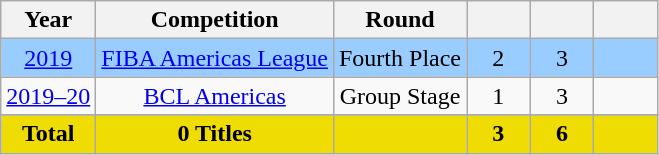<table class="wikitable" style="text-align:center;">
<tr>
<th>Year</th>
<th>Competition</th>
<th>Round</th>
<th width=35></th>
<th width=35></th>
<th width=35></th>
</tr>
<tr bgcolor=#9acdff>
<td><a href='#'>2019</a></td>
<td><a href='#'>FIBA Americas League</a></td>
<td>Fourth Place</td>
<td>2</td>
<td>3</td>
<td></td>
</tr>
<tr>
<td><a href='#'>2019–20</a></td>
<td><a href='#'>BCL Americas</a></td>
<td>Group Stage</td>
<td>1</td>
<td>3</td>
<td></td>
</tr>
<tr>
</tr>
<tr>
<th style="background:#EEDC02;">Total</th>
<th style="background:#EEDC02;">0 Titles</th>
<th style="background:#EEDC02;"></th>
<th style="background:#EEDC02;">3</th>
<th style="background:#EEDC02;">6</th>
<th style="background:#EEDC02;"></th>
</tr>
</table>
